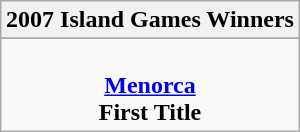<table class="wikitable" style="text-align: center; margin: 0 auto;">
<tr>
<th>2007 Island Games Winners</th>
</tr>
<tr>
</tr>
<tr>
<td><br><strong><a href='#'>Menorca</a></strong><br><strong>First Title</strong></td>
</tr>
</table>
